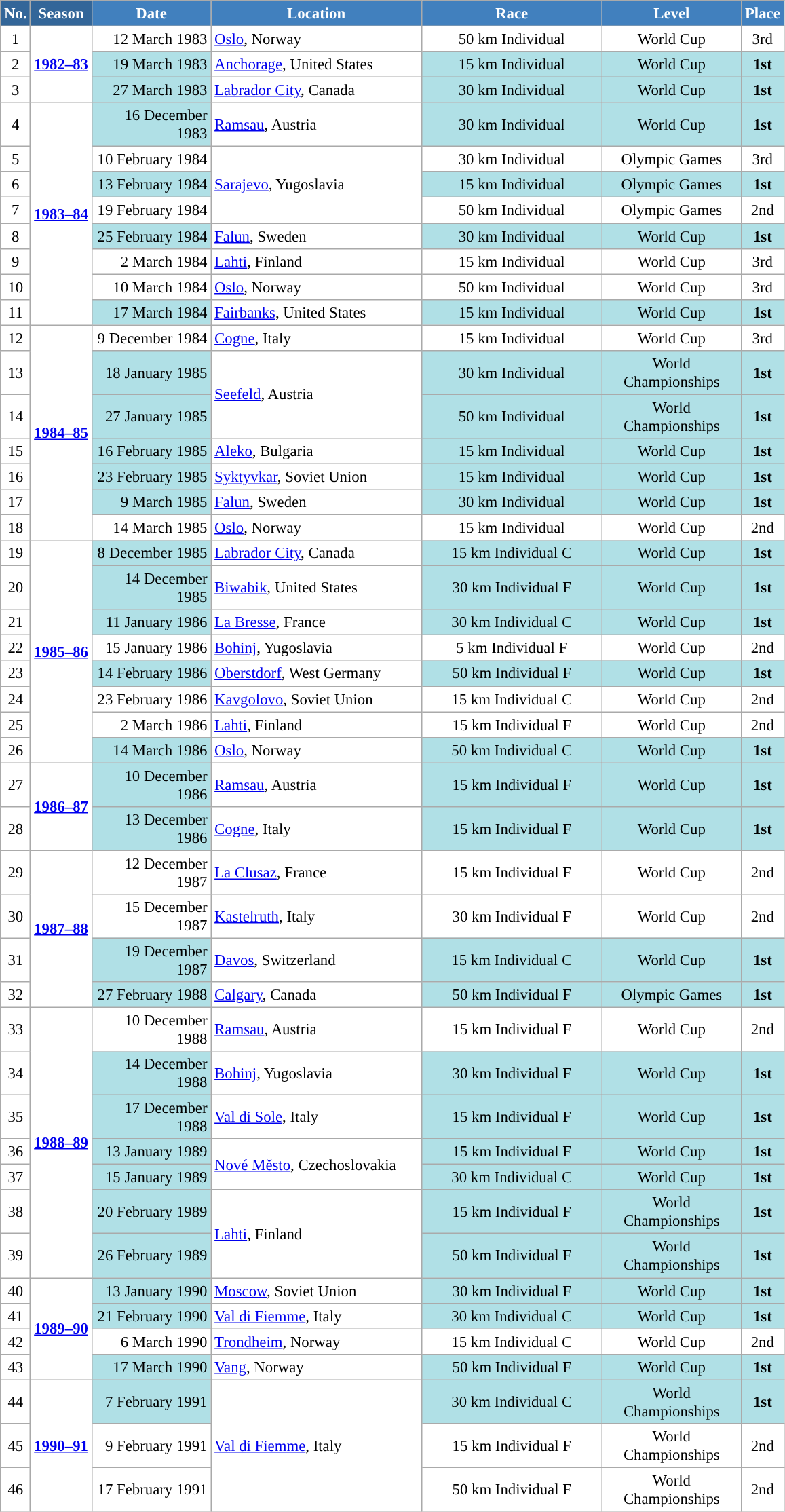<table class="wikitable sortable" style="font-size:95%; text-align:center; border:grey solid 1px; border-collapse:collapse; background:#ffffff;">
<tr style="background:#efefef;">
<th style="background-color:#369; color:white;">No.</th>
<th style="background-color:#369; color:white;">Season</th>
<th style="background-color:#4180be; color:white; width:110px;">Date</th>
<th style="background-color:#4180be; color:white; width:200px;">Location</th>
<th style="background-color:#4180be; color:white; width:170px;">Race</th>
<th style="background-color:#4180be; color:white; width:130px;">Level</th>
<th style="background-color:#4180be; color:white;">Place</th>
</tr>
<tr>
<td align=center>1</td>
<td rowspan=3 align=center><strong><a href='#'>1982–83</a></strong></td>
<td align=right>12 March 1983</td>
<td align=left> <a href='#'>Oslo</a>, Norway</td>
<td>50 km Individual</td>
<td>World Cup</td>
<td>3rd</td>
</tr>
<tr>
<td align=center>2</td>
<td bgcolor="#BOEOE6" align=right>19 March 1983</td>
<td align=left> <a href='#'>Anchorage</a>, United States</td>
<td bgcolor="#BOEOE6">15 km Individual</td>
<td bgcolor="#BOEOE6">World Cup</td>
<td bgcolor="#BOEOE6"><strong>1st</strong></td>
</tr>
<tr>
<td align=center>3</td>
<td bgcolor="#BOEOE6" align=right>27 March 1983</td>
<td align=left> <a href='#'>Labrador City</a>, Canada</td>
<td bgcolor="#BOEOE6">30 km Individual</td>
<td bgcolor="#BOEOE6">World Cup</td>
<td bgcolor="#BOEOE6"><strong>1st</strong></td>
</tr>
<tr>
<td align=center>4</td>
<td rowspan=8 align=center><strong><a href='#'>1983–84</a></strong></td>
<td bgcolor="#BOEOE6" align=right>16 December 1983</td>
<td align=left> <a href='#'>Ramsau</a>, Austria</td>
<td bgcolor="#BOEOE6">30 km Individual</td>
<td bgcolor="#BOEOE6">World Cup</td>
<td bgcolor="#BOEOE6"><strong>1st</strong></td>
</tr>
<tr>
<td align=center>5</td>
<td align=right>10 February 1984</td>
<td rowspan=3 align=left> <a href='#'>Sarajevo</a>, Yugoslavia</td>
<td>30 km Individual</td>
<td>Olympic Games</td>
<td>3rd</td>
</tr>
<tr>
<td align=center>6</td>
<td bgcolor="#BOEOE6" align=right>13 February 1984</td>
<td bgcolor="#BOEOE6">15 km Individual</td>
<td bgcolor="#BOEOE6">Olympic Games</td>
<td bgcolor="#BOEOE6"><strong>1st</strong></td>
</tr>
<tr>
<td align=center>7</td>
<td align=right>19 February 1984</td>
<td>50 km Individual</td>
<td>Olympic Games</td>
<td>2nd</td>
</tr>
<tr>
<td align=center>8</td>
<td bgcolor="#BOEOE6" align=right>25 February 1984</td>
<td align=left> <a href='#'>Falun</a>, Sweden</td>
<td bgcolor="#BOEOE6">30 km Individual</td>
<td bgcolor="#BOEOE6">World Cup</td>
<td bgcolor="#BOEOE6"><strong>1st</strong></td>
</tr>
<tr>
<td align=center>9</td>
<td align=right>2 March 1984</td>
<td align=left> <a href='#'>Lahti</a>, Finland</td>
<td>15 km Individual</td>
<td>World Cup</td>
<td>3rd</td>
</tr>
<tr>
<td align=center>10</td>
<td align=right>10 March 1984</td>
<td align=left> <a href='#'>Oslo</a>, Norway</td>
<td>50 km Individual</td>
<td>World Cup</td>
<td>3rd</td>
</tr>
<tr>
<td align=center>11</td>
<td bgcolor="#BOEOE6" align=right>17 March 1984</td>
<td align=left> <a href='#'>Fairbanks</a>, United States</td>
<td bgcolor="#BOEOE6">15 km Individual</td>
<td bgcolor="#BOEOE6">World Cup</td>
<td bgcolor="#BOEOE6"><strong>1st</strong></td>
</tr>
<tr>
<td align=center>12</td>
<td rowspan=7 align=center><strong><a href='#'>1984–85</a></strong></td>
<td align=right>9 December 1984</td>
<td align=left> <a href='#'>Cogne</a>, Italy</td>
<td>15 km Individual</td>
<td>World Cup</td>
<td>3rd</td>
</tr>
<tr>
<td align=center>13</td>
<td bgcolor="#BOEOE6" align=right>18 January 1985</td>
<td rowspan=2 align=left> <a href='#'>Seefeld</a>, Austria</td>
<td bgcolor="#BOEOE6">30 km Individual</td>
<td bgcolor="#BOEOE6">World Championships</td>
<td bgcolor="#BOEOE6"><strong>1st</strong></td>
</tr>
<tr>
<td align=center>14</td>
<td bgcolor="#BOEOE6" align=right>27 January 1985</td>
<td bgcolor="#BOEOE6">50 km Individual</td>
<td bgcolor="#BOEOE6">World Championships</td>
<td bgcolor="#BOEOE6"><strong>1st</strong></td>
</tr>
<tr>
<td align=center>15</td>
<td bgcolor="#BOEOE6" align=right>16 February 1985</td>
<td align=left> <a href='#'>Aleko</a>, Bulgaria</td>
<td bgcolor="#BOEOE6">15 km Individual</td>
<td bgcolor="#BOEOE6">World Cup</td>
<td bgcolor="#BOEOE6"><strong>1st</strong></td>
</tr>
<tr>
<td align=center>16</td>
<td bgcolor="#BOEOE6" align=right>23 February 1985</td>
<td align=left> <a href='#'>Syktyvkar</a>, Soviet Union</td>
<td bgcolor="#BOEOE6">15 km Individual</td>
<td bgcolor="#BOEOE6">World Cup</td>
<td bgcolor="#BOEOE6"><strong>1st</strong></td>
</tr>
<tr>
<td align=center>17</td>
<td bgcolor="#BOEOE6" align=right>9 March 1985</td>
<td align=left> <a href='#'>Falun</a>, Sweden</td>
<td bgcolor="#BOEOE6">30 km Individual</td>
<td bgcolor="#BOEOE6">World Cup</td>
<td bgcolor="#BOEOE6"><strong>1st</strong></td>
</tr>
<tr>
<td align=center>18</td>
<td align=right>14 March 1985</td>
<td align=left> <a href='#'>Oslo</a>, Norway</td>
<td>15 km Individual</td>
<td>World Cup</td>
<td>2nd</td>
</tr>
<tr>
<td align=center>19</td>
<td rowspan=8 align=center><strong><a href='#'>1985–86</a></strong></td>
<td bgcolor="#BOEOE6" align=right>8 December 1985</td>
<td align=left> <a href='#'>Labrador City</a>, Canada</td>
<td bgcolor="#BOEOE6">15 km Individual C</td>
<td bgcolor="#BOEOE6">World Cup</td>
<td bgcolor="#BOEOE6"><strong>1st</strong></td>
</tr>
<tr>
<td align=center>20</td>
<td bgcolor="#BOEOE6" align=right>14 December 1985</td>
<td align=left> <a href='#'>Biwabik</a>, United States</td>
<td bgcolor="#BOEOE6">30 km Individual F</td>
<td bgcolor="#BOEOE6">World Cup</td>
<td bgcolor="#BOEOE6"><strong>1st</strong></td>
</tr>
<tr>
<td align=center>21</td>
<td bgcolor="#BOEOE6" align=right>11 January 1986</td>
<td align=left> <a href='#'>La Bresse</a>, France</td>
<td bgcolor="#BOEOE6">30 km Individual C</td>
<td bgcolor="#BOEOE6">World Cup</td>
<td bgcolor="#BOEOE6"><strong>1st</strong></td>
</tr>
<tr>
<td align=center>22</td>
<td align=right>15 January 1986</td>
<td align=left> <a href='#'>Bohinj</a>, Yugoslavia</td>
<td>5 km Individual F</td>
<td>World Cup</td>
<td>2nd</td>
</tr>
<tr>
<td align=center>23</td>
<td bgcolor="#BOEOE6" align=right>14 February 1986</td>
<td align=left> <a href='#'>Oberstdorf</a>, West Germany</td>
<td bgcolor="#BOEOE6">50 km Individual F</td>
<td bgcolor="#BOEOE6">World Cup</td>
<td bgcolor="#BOEOE6"><strong>1st</strong></td>
</tr>
<tr>
<td align=center>24</td>
<td align=right>23 February 1986</td>
<td align=left> <a href='#'>Kavgolovo</a>, Soviet Union</td>
<td>15 km Individual C</td>
<td>World Cup</td>
<td>2nd</td>
</tr>
<tr>
<td align=center>25</td>
<td align=right>2 March 1986</td>
<td align=left> <a href='#'>Lahti</a>, Finland</td>
<td>15 km Individual F</td>
<td>World Cup</td>
<td>2nd</td>
</tr>
<tr>
<td align=center>26</td>
<td bgcolor="#BOEOE6" align=right>14 March 1986</td>
<td align=left> <a href='#'>Oslo</a>, Norway</td>
<td bgcolor="#BOEOE6">50 km Individual C</td>
<td bgcolor="#BOEOE6">World Cup</td>
<td bgcolor="#BOEOE6"><strong>1st</strong></td>
</tr>
<tr>
<td align=center>27</td>
<td rowspan=2 align=center><strong><a href='#'>1986–87</a></strong></td>
<td bgcolor="#BOEOE6" align=right>10 December 1986</td>
<td align=left> <a href='#'>Ramsau</a>, Austria</td>
<td bgcolor="#BOEOE6">15 km Individual F</td>
<td bgcolor="#BOEOE6">World Cup</td>
<td bgcolor="#BOEOE6"><strong>1st</strong></td>
</tr>
<tr>
<td align=center>28</td>
<td bgcolor="#BOEOE6" align=right>13 December 1986</td>
<td align=left> <a href='#'>Cogne</a>, Italy</td>
<td bgcolor="#BOEOE6">15 km Individual F</td>
<td bgcolor="#BOEOE6">World Cup</td>
<td bgcolor="#BOEOE6"><strong>1st</strong></td>
</tr>
<tr>
<td align=center>29</td>
<td rowspan=4 align=center><strong><a href='#'>1987–88</a></strong></td>
<td align=right>12 December 1987</td>
<td align=left> <a href='#'>La Clusaz</a>, France</td>
<td>15 km Individual F</td>
<td>World Cup</td>
<td>2nd</td>
</tr>
<tr>
<td align=center>30</td>
<td align=right>15 December 1987</td>
<td align=left> <a href='#'>Kastelruth</a>, Italy</td>
<td>30 km Individual F</td>
<td>World Cup</td>
<td>2nd</td>
</tr>
<tr>
<td align=center>31</td>
<td bgcolor="#BOEOE6" align=right>19 December 1987</td>
<td align=left> <a href='#'>Davos</a>, Switzerland</td>
<td bgcolor="#BOEOE6">15 km Individual C</td>
<td bgcolor="#BOEOE6">World Cup</td>
<td bgcolor="#BOEOE6"><strong>1st</strong></td>
</tr>
<tr>
<td align=center>32</td>
<td bgcolor="#BOEOE6" align=right>27 February 1988</td>
<td align=left> <a href='#'>Calgary</a>, Canada</td>
<td bgcolor="#BOEOE6">50 km Individual F</td>
<td bgcolor="#BOEOE6">Olympic Games</td>
<td bgcolor="#BOEOE6"><strong>1st</strong></td>
</tr>
<tr>
<td align=center>33</td>
<td rowspan=7 align=center><strong><a href='#'>1988–89</a></strong></td>
<td align=right>10 December 1988</td>
<td align=left> <a href='#'>Ramsau</a>, Austria</td>
<td>15 km Individual F</td>
<td>World Cup</td>
<td>2nd</td>
</tr>
<tr>
<td align=center>34</td>
<td bgcolor="#BOEOE6" align=right>14 December 1988</td>
<td align=left> <a href='#'>Bohinj</a>, Yugoslavia</td>
<td bgcolor="#BOEOE6">30 km Individual F</td>
<td bgcolor="#BOEOE6">World Cup</td>
<td bgcolor="#BOEOE6"><strong>1st</strong></td>
</tr>
<tr>
<td align=center>35</td>
<td bgcolor="#BOEOE6" align=right>17 December 1988</td>
<td align=left> <a href='#'>Val di Sole</a>, Italy</td>
<td bgcolor="#BOEOE6">15 km Individual F</td>
<td bgcolor="#BOEOE6">World Cup</td>
<td bgcolor="#BOEOE6"><strong>1st</strong></td>
</tr>
<tr>
<td align=center>36</td>
<td bgcolor="#BOEOE6" align=right>13 January 1989</td>
<td rowspan=2 align=left> <a href='#'>Nové Město</a>, Czechoslovakia</td>
<td bgcolor="#BOEOE6">15 km Individual F</td>
<td bgcolor="#BOEOE6">World Cup</td>
<td bgcolor="#BOEOE6"><strong>1st</strong></td>
</tr>
<tr>
<td align=center>37</td>
<td bgcolor="#BOEOE6" align=right>15 January 1989</td>
<td bgcolor="#BOEOE6">30 km Individual C</td>
<td bgcolor="#BOEOE6">World Cup</td>
<td bgcolor="#BOEOE6"><strong>1st</strong></td>
</tr>
<tr>
<td align=center>38</td>
<td bgcolor="#BOEOE6" align=right>20 February 1989</td>
<td rowspan=2 align=left> <a href='#'>Lahti</a>, Finland</td>
<td bgcolor="#BOEOE6">15 km Individual F</td>
<td bgcolor="#BOEOE6">World Championships</td>
<td bgcolor="#BOEOE6"><strong>1st</strong></td>
</tr>
<tr>
<td align=center>39</td>
<td bgcolor="#BOEOE6" align=right>26 February 1989</td>
<td bgcolor="#BOEOE6">50 km Individual F</td>
<td bgcolor="#BOEOE6">World Championships</td>
<td bgcolor="#BOEOE6"><strong>1st</strong></td>
</tr>
<tr>
<td align=center>40</td>
<td rowspan=4 align=center><strong><a href='#'>1989–90</a></strong></td>
<td bgcolor="#BOEOE6" align=right>13 January 1990</td>
<td align=left> <a href='#'>Moscow</a>, Soviet Union</td>
<td bgcolor="#BOEOE6">30 km Individual F</td>
<td bgcolor="#BOEOE6">World Cup</td>
<td bgcolor="#BOEOE6"><strong>1st</strong></td>
</tr>
<tr>
<td align=center>41</td>
<td bgcolor="#BOEOE6" align=right>21 February 1990</td>
<td align=left> <a href='#'>Val di Fiemme</a>, Italy</td>
<td bgcolor="#BOEOE6">30 km Individual C</td>
<td bgcolor="#BOEOE6">World Cup</td>
<td bgcolor="#BOEOE6"><strong>1st</strong></td>
</tr>
<tr>
<td align=center>42</td>
<td align=right>6 March 1990</td>
<td align=left> <a href='#'>Trondheim</a>, Norway</td>
<td>15 km Individual C</td>
<td>World Cup</td>
<td>2nd</td>
</tr>
<tr>
<td align=center>43</td>
<td bgcolor="#BOEOE6" align=right>17 March 1990</td>
<td align=left> <a href='#'>Vang</a>, Norway</td>
<td bgcolor="#BOEOE6">50 km Individual F</td>
<td bgcolor="#BOEOE6">World Cup</td>
<td bgcolor="#BOEOE6"><strong>1st</strong></td>
</tr>
<tr>
<td align=center>44</td>
<td rowspan=3 align=center><strong><a href='#'>1990–91</a></strong></td>
<td bgcolor="#BOEOE6" align=right>7 February 1991</td>
<td rowspan=3 align=left> <a href='#'>Val di Fiemme</a>, Italy</td>
<td bgcolor="#BOEOE6">30 km Individual C</td>
<td bgcolor="#BOEOE6">World Championships</td>
<td bgcolor="#BOEOE6"><strong>1st</strong></td>
</tr>
<tr>
<td align=center>45</td>
<td align=right>9 February 1991</td>
<td>15 km Individual F</td>
<td>World Championships</td>
<td>2nd</td>
</tr>
<tr>
<td align=center>46</td>
<td align=right>17 February 1991</td>
<td>50 km Individual F</td>
<td>World Championships</td>
<td>2nd</td>
</tr>
</table>
